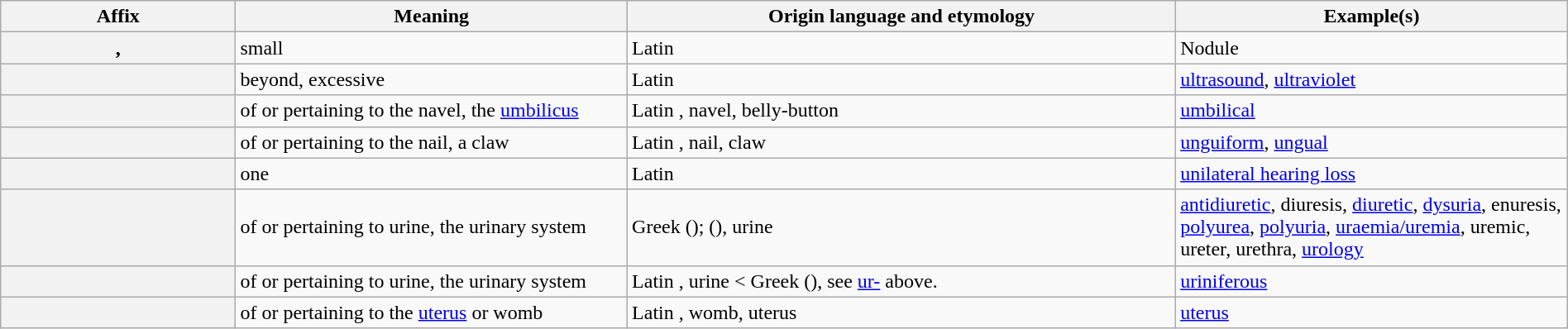<table class="wikitable plainrowheaders" style="width:100%;">
<tr>
<th scope="col" style="width: 15%">Affix</th>
<th scope="col" style="width: 25%">Meaning</th>
<th scope="col" style="width: 35%">Origin language and etymology</th>
<th scope="col" style="width: 25%">Example(s)</th>
</tr>
<tr>
<th scope="row"><strong></strong>, <strong></strong></th>
<td>small</td>
<td>Latin</td>
<td>Nodule</td>
</tr>
<tr>
<th scope="row"><strong></strong></th>
<td>beyond, excessive</td>
<td>Latin </td>
<td><a href='#'>ultrasound</a>, <a href='#'>ultraviolet</a></td>
</tr>
<tr>
<th scope="row"><strong></strong></th>
<td>of or pertaining to the navel, the <a href='#'>umbilicus</a></td>
<td>Latin , navel, belly-button</td>
<td><a href='#'>umbilical</a></td>
</tr>
<tr>
<th scope="row"><strong></strong></th>
<td>of or pertaining to the nail, a claw</td>
<td>Latin , nail, claw</td>
<td><a href='#'>unguiform</a>, <a href='#'>ungual</a></td>
</tr>
<tr>
<th scope="row"><strong></strong></th>
<td>one</td>
<td>Latin </td>
<td><a href='#'>unilateral hearing loss</a></td>
</tr>
<tr>
<th scope="row"> <strong></strong></th>
<td>of or pertaining to urine, the urinary system</td>
<td>Greek  ();  (), urine</td>
<td><a href='#'>antidiuretic</a>, diuresis, <a href='#'>diuretic</a>, <a href='#'>dysuria</a>, enuresis, <a href='#'>polyurea</a>, <a href='#'>polyuria</a>, <a href='#'>uraemia/uremia</a>, uremic, ureter, urethra, <a href='#'>urology</a></td>
</tr>
<tr>
<th scope="row"><strong></strong></th>
<td>of or pertaining to urine, the urinary system</td>
<td>Latin , urine < Greek  (), see <a href='#'>ur-</a> above.</td>
<td><a href='#'>uriniferous</a></td>
</tr>
<tr>
<th scope="row"><strong></strong></th>
<td>of or pertaining to the <a href='#'>uterus</a> or womb</td>
<td>Latin , womb, uterus</td>
<td><a href='#'>uterus</a></td>
</tr>
</table>
